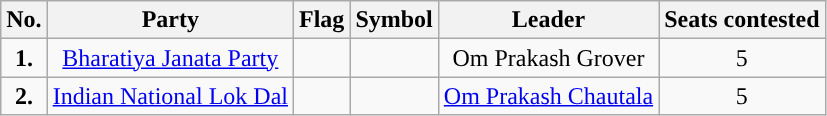<table class="wikitable">
<tr>
<th>No.</th>
<th>Party</th>
<th>Flag</th>
<th>Symbol</th>
<th>Leader</th>
<th>Seats contested</th>
</tr>
<tr>
<td ! style="text-align:center; background:"><strong>1.</strong></td>
<td style="text-align:center"><a href='#'>Bharatiya Janata Party</a></td>
<td></td>
<td></td>
<td style="text-align:center">Om Prakash Grover</td>
<td style="text-align:center">5</td>
</tr>
<tr>
<td ! style="text-align:center; background:"><strong>2.</strong></td>
<td style="text-align:center"><a href='#'>Indian National Lok Dal</a></td>
<td></td>
<td></td>
<td style="text-align:center"><a href='#'>Om Prakash Chautala</a></td>
<td style="text-align:center">5</td>
</tr>
</table>
